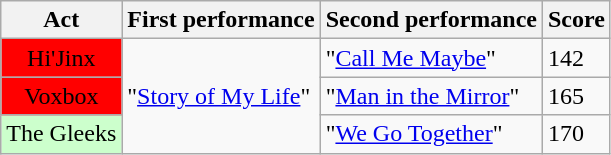<table class="wikitable">
<tr>
<th>Act</th>
<th>First performance</th>
<th>Second performance</th>
<th>Score</th>
</tr>
<tr>
<td style="background:red; text-align:center;">Hi'Jinx</td>
<td rowspan=3>"<a href='#'>Story of My Life</a>"</td>
<td>"<a href='#'>Call Me Maybe</a>"</td>
<td>142</td>
</tr>
<tr>
<td style="background:red; text-align:center;">Voxbox</td>
<td>"<a href='#'>Man in the Mirror</a>"</td>
<td>165</td>
</tr>
<tr>
<td style="background:#CFC; text-align:center;">The Gleeks</td>
<td>"<a href='#'>We Go Together</a>"</td>
<td>170</td>
</tr>
</table>
